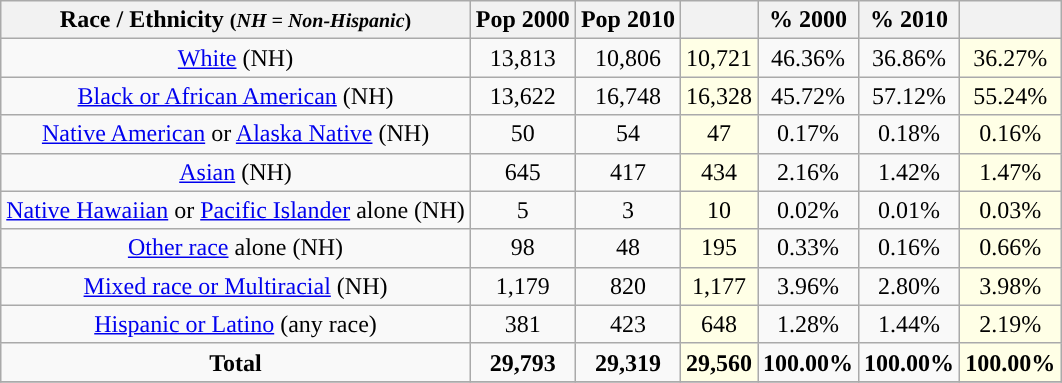<table class="wikitable" style="text-align:center;">
<tr>
<th>Race / Ethnicity <small>(<em>NH = Non-Hispanic</em>)</small></th>
<th>Pop 2000</th>
<th>Pop 2010</th>
<th></th>
<th>% 2000</th>
<th>% 2010</th>
<th></th>
</tr>
<tr>
<td><a href='#'>White</a> (NH)</td>
<td>13,813</td>
<td>10,806</td>
<td style='background: #ffffe6;'>10,721</td>
<td>46.36%</td>
<td>36.86%</td>
<td style='background: #ffffe6;'>36.27%</td>
</tr>
<tr>
<td><a href='#'>Black or African American</a> (NH)</td>
<td>13,622</td>
<td>16,748</td>
<td style='background: #ffffe6;'>16,328</td>
<td>45.72%</td>
<td>57.12%</td>
<td style='background: #ffffe6;'>55.24%</td>
</tr>
<tr>
<td><a href='#'>Native American</a> or <a href='#'>Alaska Native</a> (NH)</td>
<td>50</td>
<td>54</td>
<td style='background: #ffffe6;'>47</td>
<td>0.17%</td>
<td>0.18%</td>
<td style='background: #ffffe6;'>0.16%</td>
</tr>
<tr>
<td><a href='#'>Asian</a> (NH)</td>
<td>645</td>
<td>417</td>
<td style='background: #ffffe6;'>434</td>
<td>2.16%</td>
<td>1.42%</td>
<td style='background: #ffffe6;'>1.47%</td>
</tr>
<tr>
<td><a href='#'>Native Hawaiian</a> or <a href='#'>Pacific Islander</a> alone (NH)</td>
<td>5</td>
<td>3</td>
<td style='background: #ffffe6;'>10</td>
<td>0.02%</td>
<td>0.01%</td>
<td style='background: #ffffe6;'>0.03%</td>
</tr>
<tr>
<td><a href='#'>Other race</a> alone (NH)</td>
<td>98</td>
<td>48</td>
<td style='background: #ffffe6;'>195</td>
<td>0.33%</td>
<td>0.16%</td>
<td style='background: #ffffe6;'>0.66%</td>
</tr>
<tr>
<td><a href='#'>Mixed race or Multiracial</a> (NH)</td>
<td>1,179</td>
<td>820</td>
<td style='background: #ffffe6;'>1,177</td>
<td>3.96%</td>
<td>2.80%</td>
<td style='background: #ffffe6;'>3.98%</td>
</tr>
<tr>
<td><a href='#'>Hispanic or Latino</a> (any race)</td>
<td>381</td>
<td>423</td>
<td style='background: #ffffe6;'>648</td>
<td>1.28%</td>
<td>1.44%</td>
<td style='background: #ffffe6;'>2.19%</td>
</tr>
<tr>
<td><strong>Total</strong></td>
<td><strong>29,793</strong></td>
<td><strong>29,319</strong></td>
<td style='background: #ffffe6;'><strong>29,560</strong></td>
<td><strong>100.00%</strong></td>
<td><strong>100.00%</strong></td>
<td style='background: #ffffe6;'><strong>100.00%</strong></td>
</tr>
<tr>
</tr>
</table>
